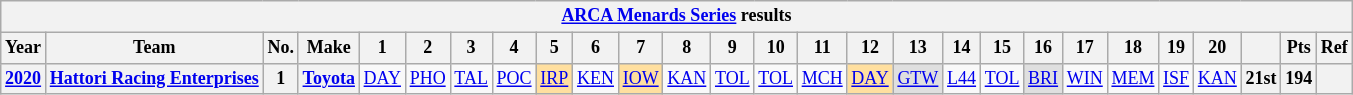<table class="wikitable" style="text-align:center; font-size:75%">
<tr>
<th colspan=27><a href='#'>ARCA Menards Series</a> results</th>
</tr>
<tr>
<th>Year</th>
<th>Team</th>
<th>No.</th>
<th>Make</th>
<th>1</th>
<th>2</th>
<th>3</th>
<th>4</th>
<th>5</th>
<th>6</th>
<th>7</th>
<th>8</th>
<th>9</th>
<th>10</th>
<th>11</th>
<th>12</th>
<th>13</th>
<th>14</th>
<th>15</th>
<th>16</th>
<th>17</th>
<th>18</th>
<th>19</th>
<th>20</th>
<th></th>
<th>Pts</th>
<th>Ref</th>
</tr>
<tr>
<th><a href='#'>2020</a></th>
<th><a href='#'>Hattori Racing Enterprises</a></th>
<th>1</th>
<th><a href='#'>Toyota</a></th>
<td><a href='#'>DAY</a></td>
<td><a href='#'>PHO</a></td>
<td><a href='#'>TAL</a></td>
<td><a href='#'>POC</a></td>
<td style="background:#FFDF9F;"><a href='#'>IRP</a><br></td>
<td><a href='#'>KEN</a></td>
<td style="background:#FFDF9F;"><a href='#'>IOW</a><br></td>
<td><a href='#'>KAN</a></td>
<td><a href='#'>TOL</a></td>
<td><a href='#'>TOL</a></td>
<td><a href='#'>MCH</a></td>
<td style="background:#FFDF9F;"><a href='#'>DAY</a><br></td>
<td style="background:#DFDFDF;"><a href='#'>GTW</a><br></td>
<td><a href='#'>L44</a></td>
<td><a href='#'>TOL</a></td>
<td style="background:#DFDFDF"><a href='#'>BRI</a><br></td>
<td><a href='#'>WIN</a></td>
<td><a href='#'>MEM</a></td>
<td><a href='#'>ISF</a></td>
<td><a href='#'>KAN</a></td>
<th>21st</th>
<th>194</th>
<th></th>
</tr>
</table>
